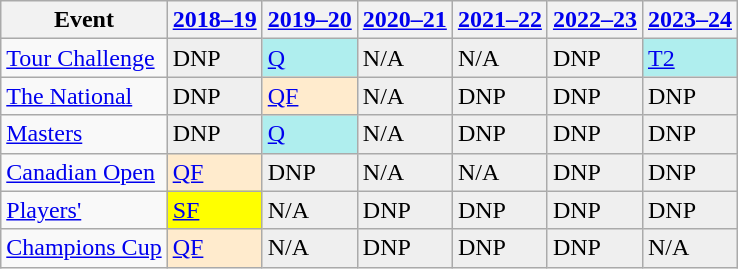<table class="wikitable" border="1">
<tr>
<th>Event</th>
<th><a href='#'>2018–19</a></th>
<th><a href='#'>2019–20</a></th>
<th><a href='#'>2020–21</a></th>
<th><a href='#'>2021–22</a></th>
<th><a href='#'>2022–23</a></th>
<th><a href='#'>2023–24</a></th>
</tr>
<tr>
<td><a href='#'>Tour Challenge</a></td>
<td style="background:#EFEFEF;">DNP</td>
<td style="background:#afeeee;"><a href='#'>Q</a></td>
<td style="background:#EFEFEF;">N/A</td>
<td style="background:#EFEFEF;">N/A</td>
<td style="background:#EFEFEF;">DNP</td>
<td style="background:#afeeee;"><a href='#'>T2</a></td>
</tr>
<tr>
<td><a href='#'>The National</a></td>
<td style="background:#EFEFEF;">DNP</td>
<td style="background:#ffebcd;"><a href='#'>QF</a></td>
<td style="background:#EFEFEF;">N/A</td>
<td style="background:#EFEFEF;">DNP</td>
<td style="background:#EFEFEF;">DNP</td>
<td style="background:#EFEFEF;">DNP</td>
</tr>
<tr>
<td><a href='#'>Masters</a></td>
<td style="background:#EFEFEF;">DNP</td>
<td style="background:#afeeee;"><a href='#'>Q</a></td>
<td style="background:#EFEFEF;">N/A</td>
<td style="background:#EFEFEF;">DNP</td>
<td style="background:#EFEFEF;">DNP</td>
<td style="background:#EFEFEF;">DNP</td>
</tr>
<tr>
<td><a href='#'>Canadian Open</a></td>
<td style="background:#ffebcd;"><a href='#'>QF</a></td>
<td style="background:#EFEFEF;">DNP</td>
<td style="background:#EFEFEF;">N/A</td>
<td style="background:#EFEFEF;">N/A</td>
<td style="background:#EFEFEF;">DNP</td>
<td style="background:#EFEFEF;">DNP</td>
</tr>
<tr>
<td><a href='#'>Players'</a></td>
<td style="background:yellow;"><a href='#'>SF</a></td>
<td style="background:#EFEFEF;">N/A</td>
<td style="background:#EFEFEF;">DNP</td>
<td style="background:#EFEFEF;">DNP</td>
<td style="background:#EFEFEF;">DNP</td>
<td style="background:#EFEFEF;">DNP</td>
</tr>
<tr>
<td><a href='#'>Champions Cup</a></td>
<td style="background:#ffebcd;"><a href='#'>QF</a></td>
<td style="background:#EFEFEF;">N/A</td>
<td style="background:#EFEFEF;">DNP</td>
<td style="background:#EFEFEF;">DNP</td>
<td style="background:#EFEFEF;">DNP</td>
<td style="background:#EFEFEF;">N/A</td>
</tr>
</table>
